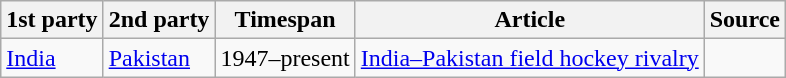<table class="wikitable">
<tr>
<th>1st party</th>
<th>2nd party</th>
<th>Timespan</th>
<th>Article</th>
<th class="unsortable">Source</th>
</tr>
<tr>
<td> <a href='#'>India</a></td>
<td> <a href='#'>Pakistan</a></td>
<td>1947–present</td>
<td><a href='#'>India–Pakistan field hockey rivalry</a></td>
<td></td>
</tr>
</table>
